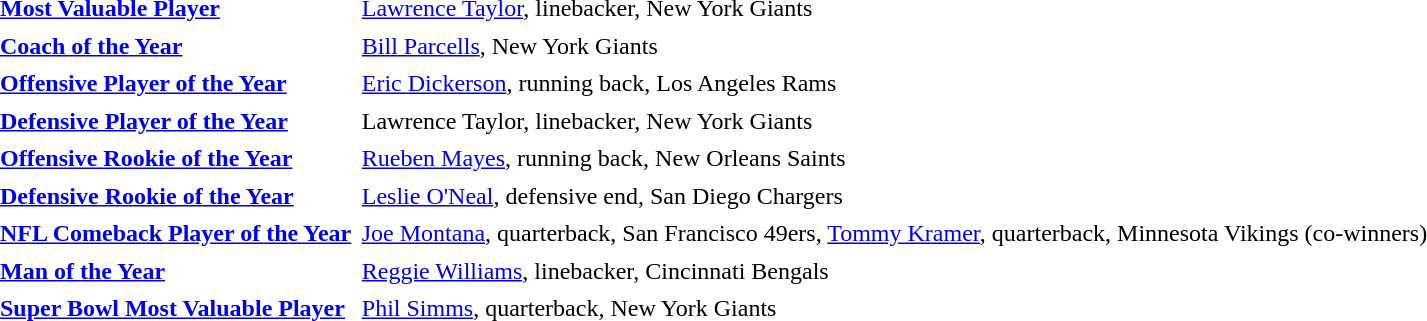<table cellpadding="3" cellspacing="1">
<tr>
<td><strong><a href='#'>Most Valuable Player</a></strong></td>
<td><a href='#'>Lawrence Taylor</a>, linebacker, New York Giants</td>
</tr>
<tr>
<td><strong><a href='#'>Coach of the Year</a></strong></td>
<td><a href='#'>Bill Parcells</a>, New York Giants</td>
</tr>
<tr>
<td><strong><a href='#'>Offensive Player of the Year</a></strong></td>
<td><a href='#'>Eric Dickerson</a>, running back, Los Angeles Rams</td>
</tr>
<tr>
<td><strong><a href='#'>Defensive Player of the Year</a></strong></td>
<td>Lawrence Taylor, linebacker, New York Giants</td>
</tr>
<tr>
<td><strong><a href='#'>Offensive Rookie of the Year</a></strong></td>
<td><a href='#'>Rueben Mayes</a>, running back, New Orleans Saints</td>
</tr>
<tr>
<td><strong><a href='#'>Defensive Rookie of the Year</a></strong></td>
<td><a href='#'>Leslie O'Neal</a>, defensive end, San Diego Chargers</td>
</tr>
<tr>
<td><strong><a href='#'>NFL Comeback Player of the Year</a></strong></td>
<td><a href='#'>Joe Montana</a>, quarterback, San Francisco 49ers, <a href='#'>Tommy Kramer</a>, quarterback, Minnesota Vikings (co-winners)</td>
</tr>
<tr>
<td><strong><a href='#'>Man of the Year</a></strong></td>
<td><a href='#'>Reggie Williams</a>, linebacker, Cincinnati Bengals</td>
</tr>
<tr>
<td><strong><a href='#'>Super Bowl Most Valuable Player</a></strong></td>
<td><a href='#'>Phil Simms</a>, quarterback, New York Giants</td>
</tr>
</table>
